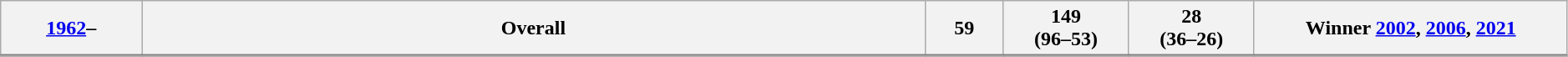<table width=99% class="wikitable">
<tr>
<th width=9%><strong><a href='#'>1962</a>–</strong></th>
<th width=50%><strong>Overall</strong></th>
<th width=5%><strong>59</strong></th>
<th width=8%><strong>149<br>(96–53)</strong></th>
<th width=8%><strong>28<br>(36–26)</strong></th>
<th width=20%><strong>Winner <a href='#'>2002</a>, <a href='#'>2006</a>, <a href='#'>2021</a></strong></th>
</tr>
<tr style="border-top:2px solid gray;">
</tr>
<tr>
</tr>
</table>
